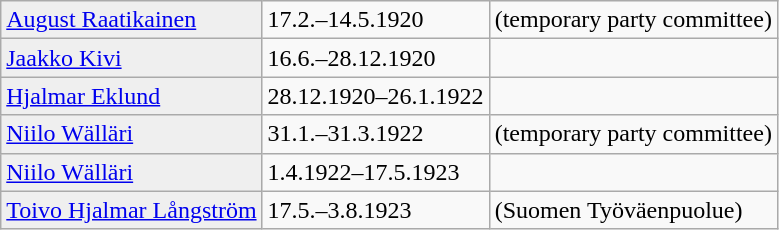<table class="wikitable">
<tr>
<td bgcolor="efefef"><a href='#'>August Raatikainen</a></td>
<td>17.2.–14.5.1920</td>
<td>(temporary party committee)</td>
</tr>
<tr>
<td bgcolor="efefef"><a href='#'>Jaakko Kivi</a></td>
<td>16.6.–28.12.1920</td>
<td></td>
</tr>
<tr>
<td bgcolor="efefef"><a href='#'>Hjalmar Eklund</a></td>
<td>28.12.1920–26.1.1922</td>
<td></td>
</tr>
<tr>
<td bgcolor="efefef"><a href='#'>Niilo Wälläri</a></td>
<td>31.1.–31.3.1922</td>
<td>(temporary party committee)</td>
</tr>
<tr>
<td bgcolor="efefef"><a href='#'>Niilo Wälläri</a></td>
<td>1.4.1922–17.5.1923</td>
<td></td>
</tr>
<tr>
<td bgcolor="efefef"><a href='#'>Toivo Hjalmar Långström</a></td>
<td>17.5.–3.8.1923</td>
<td>(Suomen Työväenpuolue)</td>
</tr>
</table>
